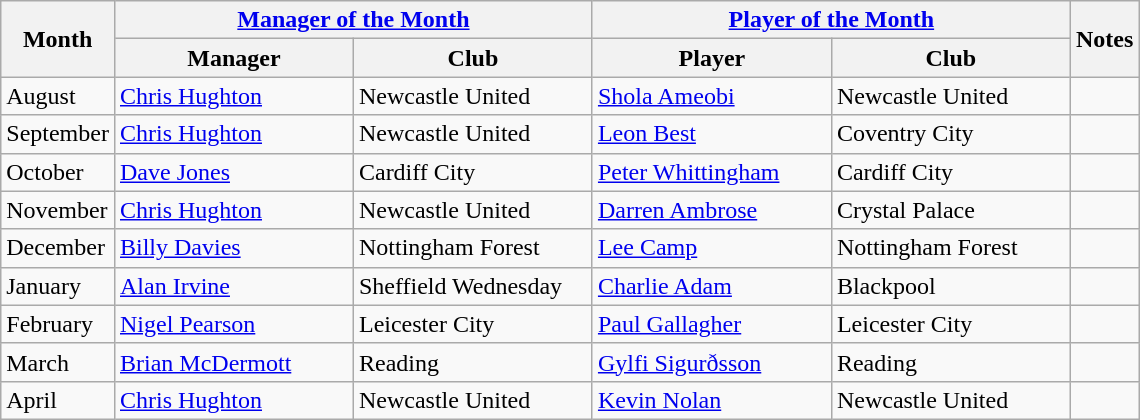<table class="wikitable">
<tr>
<th rowspan="2">Month</th>
<th colspan="2"><a href='#'>Manager of the Month</a></th>
<th colspan="2"><a href='#'>Player of the Month</a></th>
<th rowspan="2">Notes</th>
</tr>
<tr>
<th width=21%>Manager</th>
<th width=21%>Club</th>
<th width=21%>Player</th>
<th width=21%>Club</th>
</tr>
<tr>
<td>August</td>
<td><a href='#'>Chris Hughton</a></td>
<td>Newcastle United</td>
<td><a href='#'>Shola Ameobi</a></td>
<td>Newcastle United</td>
<td align="center"></td>
</tr>
<tr>
<td>September</td>
<td><a href='#'>Chris Hughton</a></td>
<td>Newcastle United</td>
<td><a href='#'>Leon Best</a></td>
<td>Coventry City</td>
<td align="center"></td>
</tr>
<tr>
<td>October</td>
<td><a href='#'>Dave Jones</a></td>
<td>Cardiff City</td>
<td><a href='#'>Peter Whittingham</a></td>
<td>Cardiff City</td>
<td align="center"></td>
</tr>
<tr>
<td>November</td>
<td><a href='#'>Chris Hughton</a></td>
<td>Newcastle United</td>
<td><a href='#'>Darren Ambrose</a></td>
<td>Crystal Palace</td>
<td align="center"></td>
</tr>
<tr>
<td>December</td>
<td><a href='#'>Billy Davies</a></td>
<td>Nottingham Forest</td>
<td><a href='#'>Lee Camp</a></td>
<td>Nottingham Forest</td>
<td align="center"></td>
</tr>
<tr>
<td>January</td>
<td><a href='#'>Alan Irvine</a></td>
<td>Sheffield Wednesday</td>
<td><a href='#'>Charlie Adam</a></td>
<td>Blackpool</td>
<td align="center"></td>
</tr>
<tr>
<td>February</td>
<td><a href='#'>Nigel Pearson</a></td>
<td>Leicester City</td>
<td><a href='#'>Paul Gallagher</a></td>
<td>Leicester City</td>
<td align="center"></td>
</tr>
<tr>
<td>March</td>
<td><a href='#'>Brian McDermott</a></td>
<td>Reading</td>
<td><a href='#'>Gylfi Sigurðsson</a></td>
<td>Reading</td>
<td align="center"></td>
</tr>
<tr>
<td>April</td>
<td><a href='#'>Chris Hughton</a></td>
<td>Newcastle United</td>
<td><a href='#'>Kevin Nolan</a></td>
<td>Newcastle United</td>
<td align="center"></td>
</tr>
</table>
